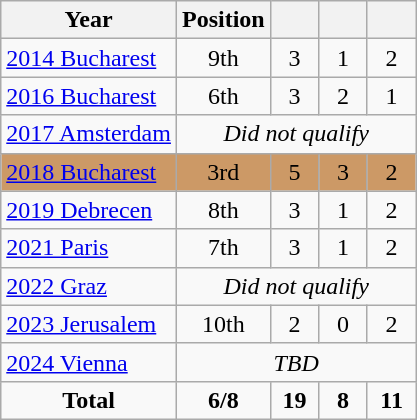<table class="wikitable" style="text-align: center;">
<tr>
<th>Year</th>
<th>Position</th>
<th width=25px></th>
<th width=25px></th>
<th width=25px></th>
</tr>
<tr>
<td style="text-align: left;"> <a href='#'>2014 Bucharest</a></td>
<td>9th</td>
<td>3</td>
<td>1</td>
<td>2</td>
</tr>
<tr>
<td style="text-align: left;"> <a href='#'>2016 Bucharest</a></td>
<td>6th</td>
<td>3</td>
<td>2</td>
<td>1</td>
</tr>
<tr>
<td style="text-align: left;"> <a href='#'>2017 Amsterdam</a></td>
<td colspan=4><em>Did not qualify</em></td>
</tr>
<tr bgcolor="#cc9966">
<td style="text-align: left;"> <a href='#'>2018 Bucharest</a></td>
<td>3rd</td>
<td>5</td>
<td>3</td>
<td>2</td>
</tr>
<tr>
<td style="text-align: left;"> <a href='#'>2019 Debrecen</a></td>
<td>8th</td>
<td>3</td>
<td>1</td>
<td>2</td>
</tr>
<tr>
<td style="text-align: left;"> <a href='#'>2021 Paris</a></td>
<td>7th</td>
<td>3</td>
<td>1</td>
<td>2</td>
</tr>
<tr>
<td style="text-align: left;"> <a href='#'>2022 Graz</a></td>
<td colspan=4><em>Did not qualify</em></td>
</tr>
<tr>
<td style="text-align: left;"> <a href='#'>2023 Jerusalem</a></td>
<td>10th</td>
<td>2</td>
<td>0</td>
<td>2</td>
</tr>
<tr>
<td style="text-align: left;"> <a href='#'>2024 Vienna</a></td>
<td colspan=4><em>TBD</em></td>
</tr>
<tr>
<td><strong>Total</strong></td>
<td><strong>6/8</strong></td>
<td><strong>19</strong></td>
<td><strong>8</strong></td>
<td><strong>11</strong></td>
</tr>
</table>
